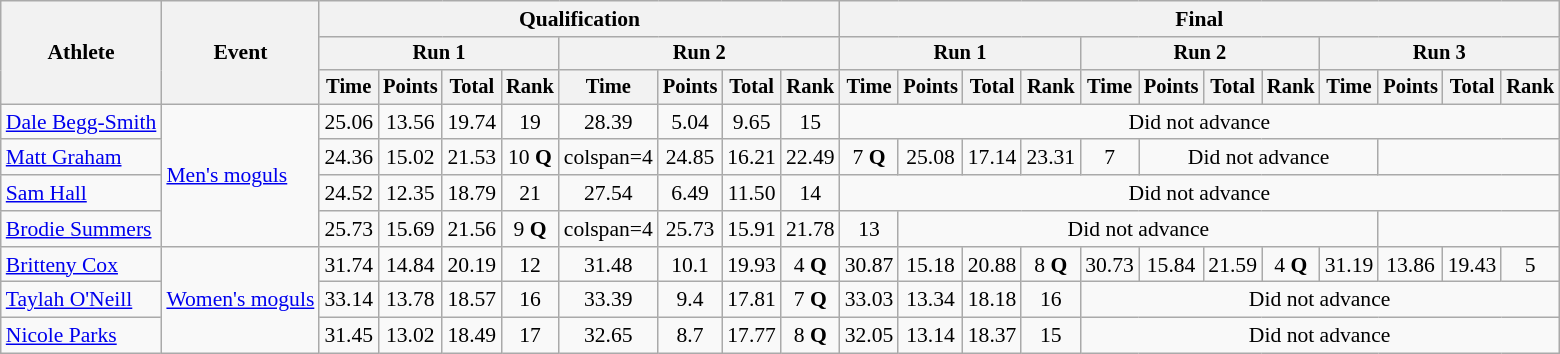<table class="wikitable" style="font-size:90%">
<tr>
<th rowspan=3>Athlete</th>
<th rowspan=3>Event</th>
<th colspan=8>Qualification</th>
<th colspan=12>Final</th>
</tr>
<tr style="font-size:95%">
<th colspan=4>Run 1</th>
<th colspan=4>Run 2</th>
<th colspan=4>Run 1</th>
<th colspan=4>Run 2</th>
<th colspan=4>Run 3</th>
</tr>
<tr style="font-size:95%">
<th>Time</th>
<th>Points</th>
<th>Total</th>
<th>Rank</th>
<th>Time</th>
<th>Points</th>
<th>Total</th>
<th>Rank</th>
<th>Time</th>
<th>Points</th>
<th>Total</th>
<th>Rank</th>
<th>Time</th>
<th>Points</th>
<th>Total</th>
<th>Rank</th>
<th>Time</th>
<th>Points</th>
<th>Total</th>
<th>Rank</th>
</tr>
<tr align=center>
<td align=left><a href='#'>Dale Begg-Smith</a></td>
<td align=left rowspan=4><a href='#'>Men's moguls</a></td>
<td>25.06</td>
<td>13.56</td>
<td>19.74</td>
<td>19</td>
<td>28.39</td>
<td>5.04</td>
<td>9.65</td>
<td>15</td>
<td colspan=12>Did not advance</td>
</tr>
<tr align=center>
<td align=left><a href='#'>Matt Graham</a></td>
<td>24.36</td>
<td>15.02</td>
<td>21.53</td>
<td>10 <strong>Q</strong></td>
<td>colspan=4 </td>
<td>24.85</td>
<td>16.21</td>
<td>22.49</td>
<td>7 <strong>Q</strong></td>
<td>25.08</td>
<td>17.14</td>
<td>23.31</td>
<td>7</td>
<td colspan=4>Did not advance</td>
</tr>
<tr align=center>
<td align=left><a href='#'>Sam Hall</a></td>
<td>24.52</td>
<td>12.35</td>
<td>18.79</td>
<td>21</td>
<td>27.54</td>
<td>6.49</td>
<td>11.50</td>
<td>14</td>
<td colspan=12>Did not advance</td>
</tr>
<tr align=center>
<td align=left><a href='#'>Brodie Summers</a></td>
<td>25.73</td>
<td>15.69</td>
<td>21.56</td>
<td>9 <strong>Q</strong></td>
<td>colspan=4 </td>
<td>25.73</td>
<td>15.91</td>
<td>21.78</td>
<td>13</td>
<td colspan=8>Did not advance</td>
</tr>
<tr align=center>
<td align=left><a href='#'>Britteny Cox</a></td>
<td align=left rowspan=3><a href='#'>Women's moguls</a></td>
<td>31.74</td>
<td>14.84</td>
<td>20.19</td>
<td>12</td>
<td>31.48</td>
<td>10.1</td>
<td>19.93</td>
<td>4 <strong>Q</strong></td>
<td>30.87</td>
<td>15.18</td>
<td>20.88</td>
<td>8 <strong>Q</strong></td>
<td>30.73</td>
<td>15.84</td>
<td>21.59</td>
<td>4 <strong>Q</strong></td>
<td>31.19</td>
<td>13.86</td>
<td>19.43</td>
<td>5</td>
</tr>
<tr align=center>
<td align=left><a href='#'>Taylah O'Neill</a></td>
<td>33.14</td>
<td>13.78</td>
<td>18.57</td>
<td>16</td>
<td>33.39</td>
<td>9.4</td>
<td>17.81</td>
<td>7 <strong>Q</strong></td>
<td>33.03</td>
<td>13.34</td>
<td>18.18</td>
<td>16</td>
<td colspan=8>Did not advance</td>
</tr>
<tr align=center>
<td align=left><a href='#'>Nicole Parks</a></td>
<td>31.45</td>
<td>13.02</td>
<td>18.49</td>
<td>17</td>
<td>32.65</td>
<td>8.7</td>
<td>17.77</td>
<td>8 <strong>Q</strong></td>
<td>32.05</td>
<td>13.14</td>
<td>18.37</td>
<td>15</td>
<td colspan=8>Did not advance</td>
</tr>
</table>
